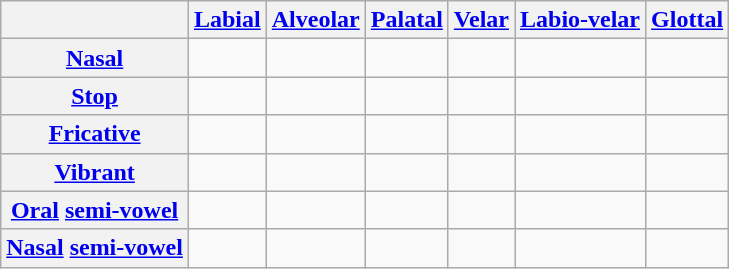<table class="wikitable" style="text-align: center">
<tr>
<th></th>
<th><a href='#'>Labial</a></th>
<th><a href='#'>Alveolar</a></th>
<th><a href='#'>Palatal</a></th>
<th><a href='#'>Velar</a></th>
<th><a href='#'>Labio-velar</a></th>
<th><a href='#'>Glottal</a></th>
</tr>
<tr>
<th><a href='#'>Nasal</a></th>
<td></td>
<td></td>
<td></td>
<td></td>
<td></td>
<td></td>
</tr>
<tr>
<th><a href='#'>Stop</a></th>
<td></td>
<td></td>
<td></td>
<td></td>
<td></td>
<td></td>
</tr>
<tr>
<th><a href='#'>Fricative</a></th>
<td></td>
<td></td>
<td></td>
<td></td>
<td></td>
<td></td>
</tr>
<tr>
<th><a href='#'>Vibrant</a></th>
<td></td>
<td></td>
<td></td>
<td></td>
<td></td>
<td></td>
</tr>
<tr>
<th><a href='#'>Oral</a> <a href='#'>semi-vowel</a></th>
<td></td>
<td></td>
<td></td>
<td></td>
<td></td>
<td></td>
</tr>
<tr>
<th><a href='#'>Nasal</a> <a href='#'>semi-vowel</a></th>
<td></td>
<td></td>
<td></td>
<td></td>
<td></td>
<td></td>
</tr>
</table>
